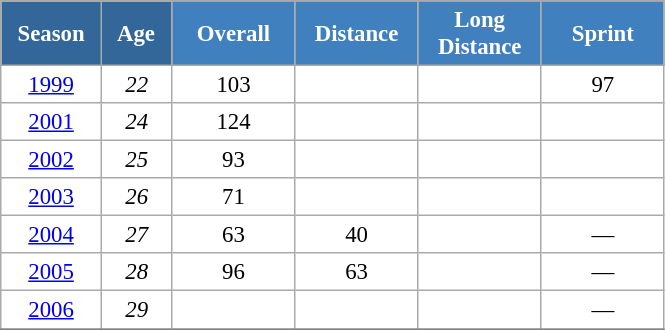<table class="wikitable" style="font-size:95%; text-align:center; border:grey solid 1px; border-collapse:collapse; background:#ffffff;">
<tr>
<th style="background-color:#369; color:white; width:60px;" rowspan="2"> Season </th>
<th style="background-color:#369; color:white; width:40px;" rowspan="2"> Age </th>
</tr>
<tr>
<th style="background-color:#4180be; color:white; width:75px;">Overall</th>
<th style="background-color:#4180be; color:white; width:75px;">Distance</th>
<th style="background-color:#4180be; color:white; width:75px;">Long Distance</th>
<th style="background-color:#4180be; color:white; width:75px;">Sprint</th>
</tr>
<tr>
<td><a href='#'>1999</a></td>
<td><em>22</em></td>
<td>103</td>
<td></td>
<td></td>
<td>97</td>
</tr>
<tr>
<td><a href='#'>2001</a></td>
<td><em>24</em></td>
<td>124</td>
<td></td>
<td></td>
<td></td>
</tr>
<tr>
<td><a href='#'>2002</a></td>
<td><em>25</em></td>
<td>93</td>
<td></td>
<td></td>
<td></td>
</tr>
<tr>
<td><a href='#'>2003</a></td>
<td><em>26</em></td>
<td>71</td>
<td></td>
<td></td>
<td></td>
</tr>
<tr>
<td><a href='#'>2004</a></td>
<td><em>27</em></td>
<td>63</td>
<td>40</td>
<td></td>
<td>—</td>
</tr>
<tr>
<td><a href='#'>2005</a></td>
<td><em>28</em></td>
<td>96</td>
<td>63</td>
<td></td>
<td>—</td>
</tr>
<tr>
<td><a href='#'>2006</a></td>
<td><em>29</em></td>
<td></td>
<td></td>
<td></td>
<td>—</td>
</tr>
<tr>
</tr>
</table>
